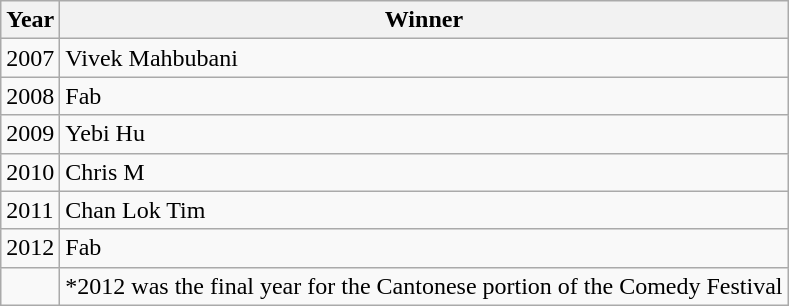<table class="wikitable">
<tr>
<th>Year</th>
<th>Winner</th>
</tr>
<tr>
<td>2007</td>
<td>Vivek Mahbubani</td>
</tr>
<tr>
<td>2008</td>
<td>Fab</td>
</tr>
<tr>
<td>2009</td>
<td>Yebi Hu</td>
</tr>
<tr>
<td>2010</td>
<td>Chris M</td>
</tr>
<tr>
<td>2011</td>
<td>Chan Lok Tim</td>
</tr>
<tr>
<td>2012</td>
<td>Fab</td>
</tr>
<tr>
<td></td>
<td>*2012 was the final year for the Cantonese portion of the Comedy Festival</td>
</tr>
</table>
